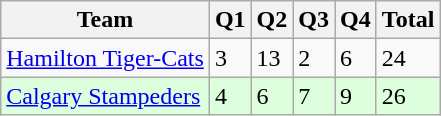<table class="wikitable">
<tr>
<th>Team</th>
<th>Q1</th>
<th>Q2</th>
<th>Q3</th>
<th>Q4</th>
<th>Total</th>
</tr>
<tr>
<td><a href='#'>Hamilton Tiger-Cats</a></td>
<td>3</td>
<td>13</td>
<td>2</td>
<td>6</td>
<td>24</td>
</tr>
<tr style="background-color:#ddffdd">
<td><a href='#'>Calgary Stampeders</a></td>
<td>4</td>
<td>6</td>
<td>7</td>
<td>9</td>
<td>26</td>
</tr>
</table>
